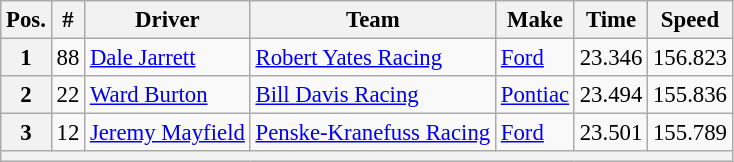<table class="wikitable" style="font-size:95%">
<tr>
<th>Pos.</th>
<th>#</th>
<th>Driver</th>
<th>Team</th>
<th>Make</th>
<th>Time</th>
<th>Speed</th>
</tr>
<tr>
<th>1</th>
<td>88</td>
<td><a href='#'>Dale Jarrett</a></td>
<td><a href='#'>Robert Yates Racing</a></td>
<td><a href='#'>Ford</a></td>
<td>23.346</td>
<td>156.823</td>
</tr>
<tr>
<th>2</th>
<td>22</td>
<td><a href='#'>Ward Burton</a></td>
<td><a href='#'>Bill Davis Racing</a></td>
<td><a href='#'>Pontiac</a></td>
<td>23.494</td>
<td>155.836</td>
</tr>
<tr>
<th>3</th>
<td>12</td>
<td><a href='#'>Jeremy Mayfield</a></td>
<td><a href='#'>Penske-Kranefuss Racing</a></td>
<td><a href='#'>Ford</a></td>
<td>23.501</td>
<td>155.789</td>
</tr>
<tr>
<th colspan="7"></th>
</tr>
</table>
